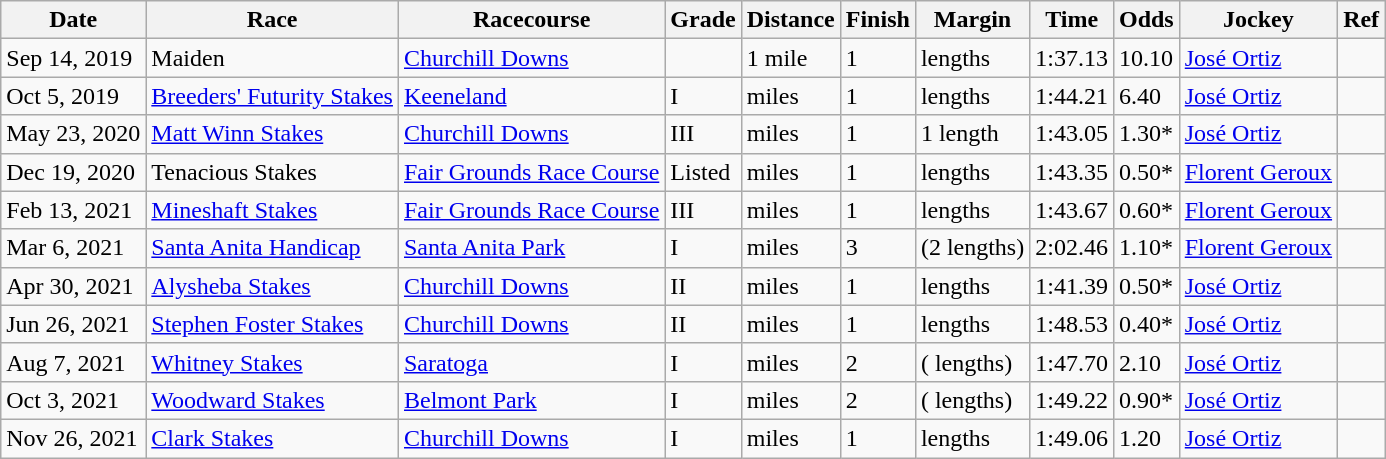<table class="wikitable sortable">
<tr>
<th>Date</th>
<th>Race</th>
<th>Racecourse</th>
<th>Grade</th>
<th>Distance</th>
<th>Finish</th>
<th>Margin</th>
<th>Time</th>
<th>Odds</th>
<th>Jockey</th>
<th>Ref</th>
</tr>
<tr>
<td>Sep 14, 2019</td>
<td>Maiden</td>
<td><a href='#'>Churchill Downs</a></td>
<td></td>
<td>1 mile</td>
<td>1</td>
<td> lengths</td>
<td>1:37.13</td>
<td>10.10</td>
<td><a href='#'>José Ortiz</a></td>
<td></td>
</tr>
<tr>
<td>Oct 5, 2019</td>
<td><a href='#'>Breeders' Futurity Stakes</a></td>
<td><a href='#'>Keeneland</a></td>
<td>I</td>
<td> miles</td>
<td>1</td>
<td> lengths</td>
<td>1:44.21</td>
<td>6.40</td>
<td><a href='#'>José Ortiz</a></td>
<td></td>
</tr>
<tr>
<td>May 23, 2020</td>
<td><a href='#'>Matt Winn Stakes</a></td>
<td><a href='#'>Churchill Downs</a></td>
<td>III</td>
<td> miles</td>
<td>1</td>
<td>1 length</td>
<td>1:43.05</td>
<td>1.30*</td>
<td><a href='#'>José Ortiz</a></td>
<td></td>
</tr>
<tr>
<td>Dec 19, 2020</td>
<td>Tenacious Stakes</td>
<td><a href='#'>Fair Grounds Race Course</a></td>
<td>Listed</td>
<td> miles</td>
<td>1</td>
<td> lengths</td>
<td>1:43.35</td>
<td>0.50*</td>
<td><a href='#'>Florent Geroux</a></td>
<td></td>
</tr>
<tr>
<td>Feb 13, 2021</td>
<td><a href='#'>Mineshaft Stakes</a></td>
<td><a href='#'>Fair Grounds Race Course</a></td>
<td>III</td>
<td> miles</td>
<td>1</td>
<td> lengths</td>
<td>1:43.67</td>
<td>0.60*</td>
<td><a href='#'>Florent Geroux</a></td>
<td></td>
</tr>
<tr>
<td>Mar 6, 2021</td>
<td><a href='#'>Santa Anita Handicap</a></td>
<td><a href='#'>Santa Anita Park</a></td>
<td>I</td>
<td> miles</td>
<td>3</td>
<td>(2 lengths)</td>
<td>2:02.46</td>
<td>1.10*</td>
<td><a href='#'>Florent Geroux</a></td>
<td></td>
</tr>
<tr>
<td>Apr 30, 2021</td>
<td><a href='#'>Alysheba Stakes</a></td>
<td><a href='#'>Churchill Downs</a></td>
<td>II</td>
<td> miles</td>
<td>1</td>
<td> lengths</td>
<td>1:41.39</td>
<td>0.50*</td>
<td><a href='#'>José Ortiz</a></td>
<td></td>
</tr>
<tr>
<td>Jun 26, 2021</td>
<td><a href='#'>Stephen Foster Stakes</a></td>
<td><a href='#'>Churchill Downs</a></td>
<td>II</td>
<td> miles</td>
<td>1</td>
<td> lengths</td>
<td>1:48.53</td>
<td>0.40*</td>
<td><a href='#'>José Ortiz</a></td>
<td></td>
</tr>
<tr>
<td>Aug 7, 2021</td>
<td><a href='#'>Whitney Stakes</a></td>
<td><a href='#'>Saratoga</a></td>
<td>I</td>
<td> miles</td>
<td>2</td>
<td>( lengths)</td>
<td>1:47.70</td>
<td>2.10</td>
<td><a href='#'>José Ortiz</a></td>
<td></td>
</tr>
<tr>
<td>Oct 3, 2021</td>
<td><a href='#'>Woodward Stakes</a></td>
<td><a href='#'>Belmont Park</a></td>
<td>I</td>
<td> miles</td>
<td>2</td>
<td>( lengths)</td>
<td>1:49.22</td>
<td>0.90*</td>
<td><a href='#'>José Ortiz</a></td>
<td></td>
</tr>
<tr>
<td>Nov 26, 2021</td>
<td><a href='#'>Clark Stakes</a></td>
<td><a href='#'>Churchill Downs</a></td>
<td>I</td>
<td> miles</td>
<td>1</td>
<td>  lengths</td>
<td>1:49.06</td>
<td>1.20</td>
<td><a href='#'>José Ortiz</a></td>
<td></td>
</tr>
</table>
